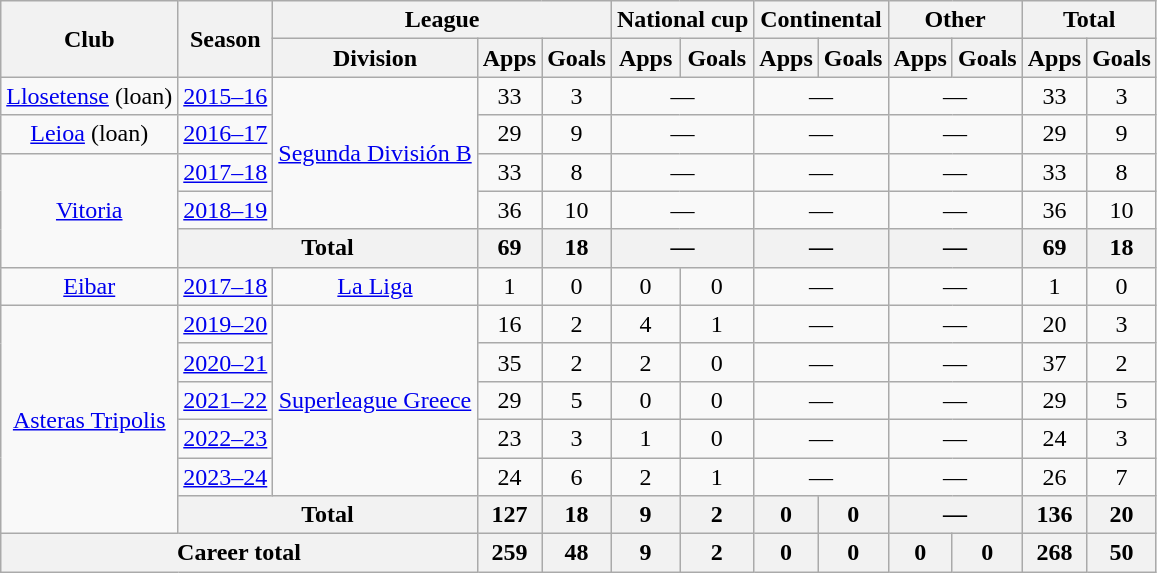<table class="wikitable" style="text-align:center">
<tr>
<th rowspan="2">Club</th>
<th rowspan="2">Season</th>
<th colspan="3">League</th>
<th colspan="2">National cup</th>
<th colspan="2">Continental</th>
<th colspan="2">Other</th>
<th colspan="2">Total</th>
</tr>
<tr>
<th>Division</th>
<th>Apps</th>
<th>Goals</th>
<th>Apps</th>
<th>Goals</th>
<th>Apps</th>
<th>Goals</th>
<th>Apps</th>
<th>Goals</th>
<th>Apps</th>
<th>Goals</th>
</tr>
<tr>
<td><a href='#'>Llosetense</a> (loan)</td>
<td><a href='#'>2015–16</a></td>
<td rowspan="4"><a href='#'>Segunda División B</a></td>
<td>33</td>
<td>3</td>
<td colspan="2">—</td>
<td colspan="2">—</td>
<td colspan="2">—</td>
<td>33</td>
<td>3</td>
</tr>
<tr>
<td><a href='#'>Leioa</a> (loan)</td>
<td><a href='#'>2016–17</a></td>
<td>29</td>
<td>9</td>
<td colspan="2">—</td>
<td colspan="2">—</td>
<td colspan="2">—</td>
<td>29</td>
<td>9</td>
</tr>
<tr>
<td rowspan="3"><a href='#'>Vitoria</a></td>
<td><a href='#'>2017–18</a></td>
<td>33</td>
<td>8</td>
<td colspan="2">—</td>
<td colspan="2">—</td>
<td colspan="2">—</td>
<td>33</td>
<td>8</td>
</tr>
<tr>
<td><a href='#'>2018–19</a></td>
<td>36</td>
<td>10</td>
<td colspan="2">—</td>
<td colspan="2">—</td>
<td colspan="2">—</td>
<td>36</td>
<td>10</td>
</tr>
<tr>
<th colspan="2">Total</th>
<th>69</th>
<th>18</th>
<th colspan="2">—</th>
<th colspan="2">—</th>
<th colspan="2">—</th>
<th>69</th>
<th>18</th>
</tr>
<tr>
<td><a href='#'>Eibar</a></td>
<td><a href='#'>2017–18</a></td>
<td><a href='#'>La Liga</a></td>
<td>1</td>
<td>0</td>
<td>0</td>
<td>0</td>
<td colspan="2">—</td>
<td colspan="2">—</td>
<td>1</td>
<td>0</td>
</tr>
<tr>
<td rowspan="6"><a href='#'>Asteras Tripolis</a></td>
<td><a href='#'>2019–20</a></td>
<td rowspan="5"><a href='#'>Superleague Greece</a></td>
<td>16</td>
<td>2</td>
<td>4</td>
<td>1</td>
<td colspan="2">—</td>
<td colspan="2">—</td>
<td>20</td>
<td>3</td>
</tr>
<tr>
<td><a href='#'>2020–21</a></td>
<td>35</td>
<td>2</td>
<td>2</td>
<td>0</td>
<td colspan="2">—</td>
<td colspan="2">—</td>
<td>37</td>
<td>2</td>
</tr>
<tr>
<td><a href='#'>2021–22</a></td>
<td>29</td>
<td>5</td>
<td>0</td>
<td>0</td>
<td colspan="2">—</td>
<td colspan="2">—</td>
<td>29</td>
<td>5</td>
</tr>
<tr>
<td><a href='#'>2022–23</a></td>
<td>23</td>
<td>3</td>
<td>1</td>
<td>0</td>
<td colspan="2">—</td>
<td colspan="2">—</td>
<td>24</td>
<td>3</td>
</tr>
<tr>
<td><a href='#'>2023–24</a></td>
<td>24</td>
<td>6</td>
<td>2</td>
<td>1</td>
<td colspan="2">—</td>
<td colspan="2">—</td>
<td>26</td>
<td>7</td>
</tr>
<tr>
<th colspan="2">Total</th>
<th>127</th>
<th>18</th>
<th>9</th>
<th>2</th>
<th>0</th>
<th>0</th>
<th colspan="2">—</th>
<th>136</th>
<th>20</th>
</tr>
<tr>
<th colspan="3">Career total</th>
<th>259</th>
<th>48</th>
<th>9</th>
<th>2</th>
<th>0</th>
<th>0</th>
<th>0</th>
<th>0</th>
<th>268</th>
<th>50</th>
</tr>
</table>
